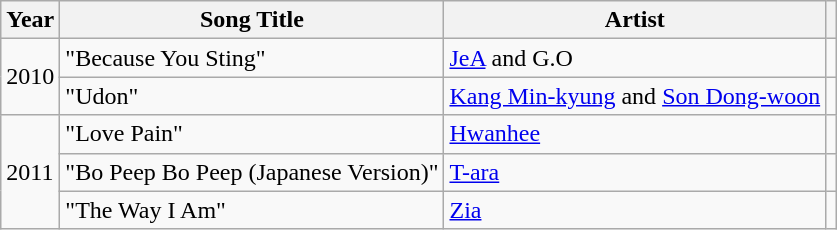<table class="wikitable sortable plainrowheaders">
<tr>
<th scope="col">Year</th>
<th scope="col">Song Title</th>
<th scope="col">Artist</th>
<th scope="col" class="unsortable"></th>
</tr>
<tr>
<td rowspan=2>2010</td>
<td>"Because You Sting" </td>
<td><a href='#'>JeA</a> and G.O</td>
<td></td>
</tr>
<tr>
<td>"Udon"</td>
<td><a href='#'>Kang Min-kyung</a> and <a href='#'>Son Dong-woon</a></td>
<td></td>
</tr>
<tr>
<td rowspan=3>2011</td>
<td>"Love Pain" </td>
<td><a href='#'>Hwanhee</a></td>
<td></td>
</tr>
<tr>
<td>"Bo Peep Bo Peep (Japanese Version)"</td>
<td><a href='#'>T-ara</a></td>
<td></td>
</tr>
<tr>
<td>"The Way I Am"</td>
<td><a href='#'>Zia</a></td>
<td></td>
</tr>
</table>
